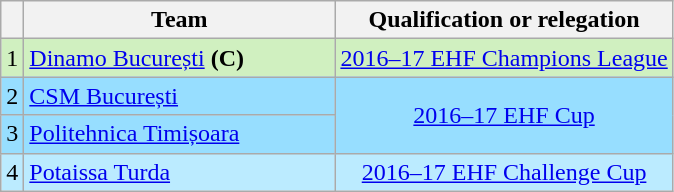<table class="wikitable sortable" style="text-align:center">
<tr>
<th></th>
<th width="200">Team</th>
<th>Qualification or relegation</th>
</tr>
<tr style="background: #D0F0C0;">
<td>1</td>
<td align=left><a href='#'>Dinamo București</a> <strong>(C)</strong></td>
<td><a href='#'>2016–17 EHF Champions League</a></td>
</tr>
<tr style="background: #97DEFF;">
<td>2</td>
<td align=left><a href='#'>CSM București</a></td>
<td rowspan=2><a href='#'>2016–17 EHF Cup</a></td>
</tr>
<tr style="background: #97DEFF;">
<td>3</td>
<td align=left><a href='#'>Politehnica Timișoara</a></td>
</tr>
<tr style="background: #BBEBFF;">
<td>4</td>
<td align=left><a href='#'>Potaissa Turda</a></td>
<td><a href='#'>2016–17 EHF Challenge Cup</a></td>
</tr>
</table>
